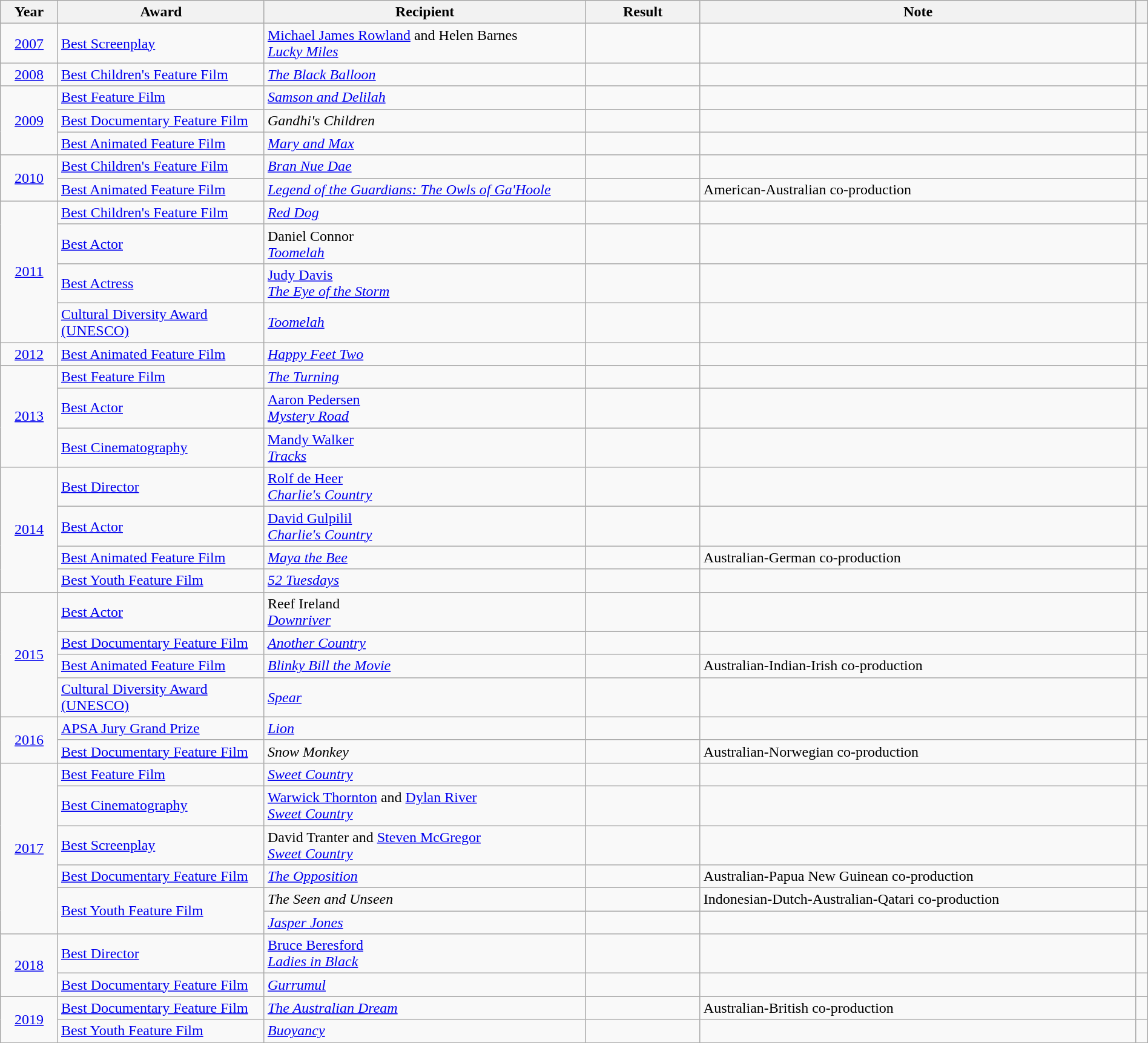<table class="wikitable plainrowheaders" width="100%">
<tr>
<th width="5%">Year<br></th>
<th width="18%">Award</th>
<th width="28%">Recipient</th>
<th width="10%">Result</th>
<th width="38%">Note</th>
<th></th>
</tr>
<tr>
<td align="center"><a href='#'>2007</a><br></td>
<td><a href='#'>Best Screenplay</a></td>
<td><a href='#'>Michael James Rowland</a> and Helen Barnes<br><em><a href='#'>Lucky Miles</a></em></td>
<td></td>
<td></td>
<td align="center"></td>
</tr>
<tr>
<td align="center"><a href='#'>2008</a><br></td>
<td><a href='#'>Best Children's Feature Film</a></td>
<td><em><a href='#'>The Black Balloon</a></em></td>
<td></td>
<td></td>
<td align="center"></td>
</tr>
<tr>
<td align="center" rowspan="3"><a href='#'>2009</a><br></td>
<td><a href='#'>Best Feature Film</a></td>
<td><em><a href='#'>Samson and Delilah</a></em></td>
<td></td>
<td></td>
<td align="center"></td>
</tr>
<tr>
<td><a href='#'>Best Documentary Feature Film</a></td>
<td><em>Gandhi's Children</em></td>
<td></td>
<td></td>
<td align="center"></td>
</tr>
<tr>
<td><a href='#'>Best Animated Feature Film</a></td>
<td><em><a href='#'>Mary and Max</a></em></td>
<td></td>
<td></td>
<td align="center"></td>
</tr>
<tr>
<td align="center" rowspan="2"><a href='#'>2010</a><br></td>
<td><a href='#'>Best Children's Feature Film</a></td>
<td><em><a href='#'>Bran Nue Dae</a></em></td>
<td></td>
<td></td>
<td align="center"></td>
</tr>
<tr>
<td><a href='#'>Best Animated Feature Film</a></td>
<td><em><a href='#'>Legend of the Guardians: The Owls of Ga'Hoole</a></em></td>
<td></td>
<td>American-Australian co-production</td>
<td align="center"></td>
</tr>
<tr>
<td align="center" rowspan="4"><a href='#'>2011</a><br></td>
<td><a href='#'>Best Children's Feature Film</a></td>
<td><em><a href='#'>Red Dog</a></em></td>
<td></td>
<td></td>
<td align="center"></td>
</tr>
<tr>
<td><a href='#'>Best Actor</a></td>
<td>Daniel Connor<br><em><a href='#'>Toomelah</a></em></td>
<td></td>
<td></td>
<td align="center"></td>
</tr>
<tr>
<td><a href='#'>Best Actress</a></td>
<td><a href='#'>Judy Davis</a><br><em><a href='#'>The Eye of the Storm</a></em></td>
<td></td>
<td></td>
<td align="center"></td>
</tr>
<tr>
<td><a href='#'>Cultural Diversity Award (UNESCO)</a></td>
<td><em><a href='#'>Toomelah</a></em></td>
<td></td>
<td></td>
<td align="center"></td>
</tr>
<tr>
<td align="center"><a href='#'>2012</a><br></td>
<td><a href='#'>Best Animated Feature Film</a></td>
<td><em><a href='#'>Happy Feet Two</a></em></td>
<td></td>
<td></td>
<td align="center"></td>
</tr>
<tr>
<td align="center" rowspan="3"><a href='#'>2013</a><br></td>
<td><a href='#'>Best Feature Film</a></td>
<td><em><a href='#'>The Turning</a></em></td>
<td></td>
<td></td>
<td align="center"></td>
</tr>
<tr>
<td><a href='#'>Best Actor</a></td>
<td><a href='#'>Aaron Pedersen</a><br><em><a href='#'>Mystery Road</a></em></td>
<td></td>
<td></td>
<td align="center"></td>
</tr>
<tr>
<td><a href='#'>Best Cinematography</a></td>
<td><a href='#'>Mandy Walker</a><br><em><a href='#'>Tracks</a></em></td>
<td></td>
<td></td>
<td align="center"></td>
</tr>
<tr>
<td align="center" rowspan="4"><a href='#'>2014</a><br></td>
<td><a href='#'>Best Director</a></td>
<td><a href='#'>Rolf de Heer</a><br><em><a href='#'>Charlie's Country</a></em></td>
<td></td>
<td></td>
<td align="center"></td>
</tr>
<tr>
<td><a href='#'>Best Actor</a></td>
<td><a href='#'>David Gulpilil</a><br><em><a href='#'>Charlie's Country</a></em></td>
<td></td>
<td></td>
<td align="center"></td>
</tr>
<tr>
<td><a href='#'>Best Animated Feature Film</a></td>
<td><em><a href='#'>Maya the Bee</a></em></td>
<td></td>
<td>Australian-German co-production</td>
<td align="center"></td>
</tr>
<tr>
<td><a href='#'>Best Youth Feature Film</a></td>
<td><em><a href='#'>52 Tuesdays</a></em></td>
<td></td>
<td></td>
<td align="center"></td>
</tr>
<tr>
<td align="center" rowspan="4"><a href='#'>2015</a><br></td>
<td><a href='#'>Best Actor</a></td>
<td>Reef Ireland<br><em><a href='#'>Downriver</a></em></td>
<td></td>
<td></td>
<td align="center"></td>
</tr>
<tr>
<td><a href='#'>Best Documentary Feature Film</a></td>
<td><em><a href='#'>Another Country</a></em></td>
<td></td>
<td></td>
<td align="center"></td>
</tr>
<tr>
<td><a href='#'>Best Animated Feature Film</a></td>
<td><em><a href='#'>Blinky Bill the Movie</a></em></td>
<td></td>
<td>Australian-Indian-Irish co-production</td>
<td align="center"></td>
</tr>
<tr>
<td><a href='#'>Cultural Diversity Award (UNESCO)</a></td>
<td><em><a href='#'>Spear</a></em></td>
<td></td>
<td></td>
<td align="center"></td>
</tr>
<tr>
<td align="center" rowspan="2"><a href='#'>2016</a><br></td>
<td><a href='#'>APSA Jury Grand Prize</a></td>
<td><em><a href='#'>Lion</a></em></td>
<td></td>
<td></td>
<td align="center"></td>
</tr>
<tr>
<td><a href='#'>Best Documentary Feature Film</a></td>
<td><em>Snow Monkey</em></td>
<td></td>
<td>Australian-Norwegian co-production</td>
<td align="center"></td>
</tr>
<tr>
<td align="center" rowspan="6"><a href='#'>2017</a><br></td>
<td><a href='#'>Best Feature Film</a></td>
<td><em><a href='#'>Sweet Country</a></em></td>
<td></td>
<td></td>
<td align="center"></td>
</tr>
<tr>
<td><a href='#'>Best Cinematography</a></td>
<td><a href='#'>Warwick Thornton</a> and <a href='#'>Dylan River</a><br><em><a href='#'>Sweet Country</a></em></td>
<td></td>
<td></td>
<td align="center"></td>
</tr>
<tr>
<td><a href='#'>Best Screenplay</a></td>
<td>David Tranter and <a href='#'>Steven McGregor</a><br><em><a href='#'>Sweet Country</a></em></td>
<td></td>
<td></td>
<td align="center"></td>
</tr>
<tr>
<td><a href='#'>Best Documentary Feature Film</a></td>
<td><em><a href='#'>The Opposition</a></em></td>
<td></td>
<td>Australian-Papua New Guinean co-production</td>
<td align="center"></td>
</tr>
<tr>
<td rowspan="2"><a href='#'>Best Youth Feature Film</a></td>
<td><em>The Seen and Unseen</em></td>
<td></td>
<td>Indonesian-Dutch-Australian-Qatari co-production</td>
<td align="center"></td>
</tr>
<tr>
<td><em><a href='#'>Jasper Jones</a></em></td>
<td></td>
<td></td>
<td align="center"></td>
</tr>
<tr>
<td align="center" rowspan="2"><a href='#'>2018</a><br></td>
<td><a href='#'>Best Director</a></td>
<td><a href='#'>Bruce Beresford</a><br><em><a href='#'>Ladies in Black</a></em></td>
<td></td>
<td></td>
<td align="center"></td>
</tr>
<tr>
<td><a href='#'>Best Documentary Feature Film</a></td>
<td><em><a href='#'>Gurrumul</a></em></td>
<td></td>
<td></td>
<td align="center"></td>
</tr>
<tr>
<td align="center" rowspan="2"><a href='#'>2019</a><br></td>
<td><a href='#'>Best Documentary Feature Film</a></td>
<td><em><a href='#'>The Australian Dream</a></em></td>
<td></td>
<td>Australian-British co-production</td>
<td align="center"></td>
</tr>
<tr>
<td rowspan="2"><a href='#'>Best Youth Feature Film</a></td>
<td><em><a href='#'>Buoyancy</a></em></td>
<td></td>
<td></td>
<td align="center"></td>
</tr>
<tr>
</tr>
</table>
